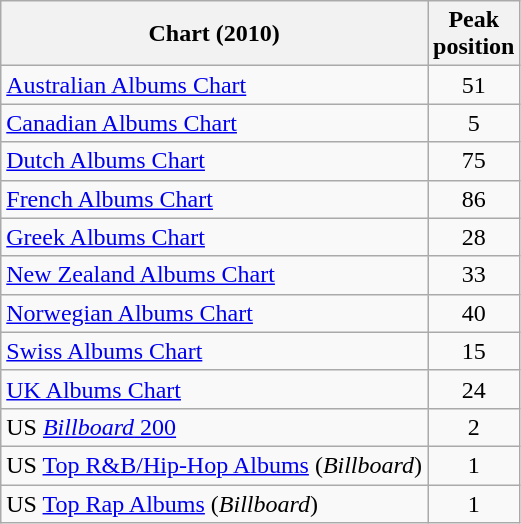<table class="wikitable sortable">
<tr>
<th>Chart (2010)</th>
<th>Peak<br>position</th>
</tr>
<tr>
<td><a href='#'>Australian Albums Chart</a></td>
<td style="text-align:center;">51</td>
</tr>
<tr>
<td><a href='#'>Canadian Albums Chart</a></td>
<td style="text-align:center;">5</td>
</tr>
<tr>
<td><a href='#'>Dutch Albums Chart</a></td>
<td style="text-align:center;">75</td>
</tr>
<tr>
<td><a href='#'>French Albums Chart</a></td>
<td style="text-align:center;">86</td>
</tr>
<tr>
<td><a href='#'>Greek Albums Chart</a></td>
<td style="text-align:center;">28</td>
</tr>
<tr>
<td><a href='#'>New Zealand Albums Chart</a></td>
<td style="text-align:center;">33</td>
</tr>
<tr>
<td><a href='#'>Norwegian Albums Chart</a></td>
<td style="text-align:center;">40</td>
</tr>
<tr>
<td><a href='#'>Swiss Albums Chart</a></td>
<td style="text-align:center;">15</td>
</tr>
<tr>
<td><a href='#'>UK Albums Chart</a></td>
<td style="text-align:center;">24</td>
</tr>
<tr>
<td>US <a href='#'><em>Billboard</em> 200</a></td>
<td style="text-align:center;">2</td>
</tr>
<tr>
<td align="left">US <a href='#'>Top R&B/Hip-Hop Albums</a> (<em>Billboard</em>)</td>
<td style="text-align:center;">1</td>
</tr>
<tr>
<td>US <a href='#'>Top Rap Albums</a> (<em>Billboard</em>)</td>
<td style="text-align:center;">1</td>
</tr>
</table>
